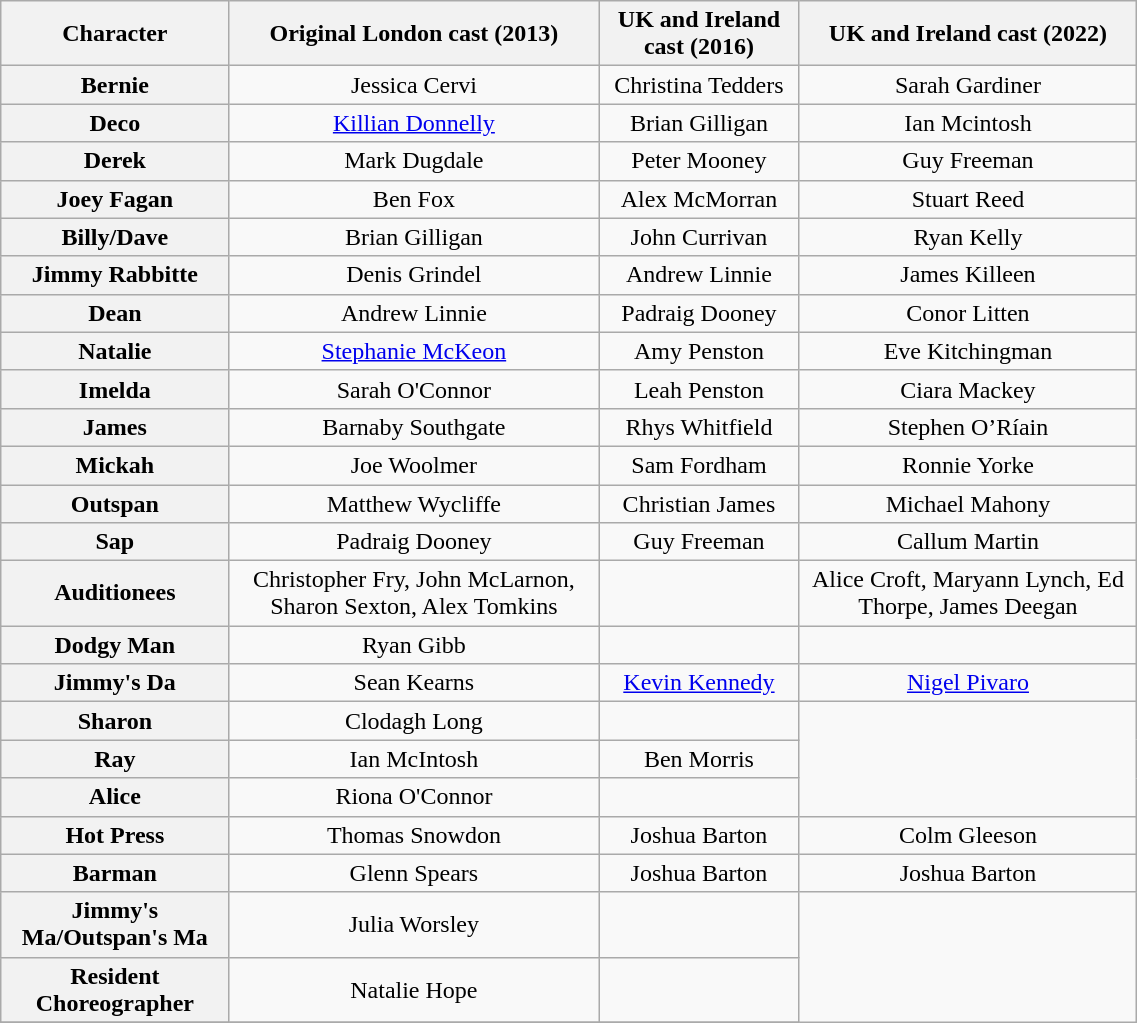<table class="wikitable sortable" width="60%">
<tr>
<th scope="col">Character</th>
<th scope="col" class="unsortable">Original London cast (2013)</th>
<th scope="col" class="unsortable">UK and Ireland cast (2016)</th>
<th scope="col" class="unsortable">UK and Ireland cast (2022)</th>
</tr>
<tr>
<th scope="row">Bernie</th>
<td align="center" colspan="1">Jessica Cervi</td>
<td align="center" colspan="1">Christina Tedders</td>
<td align="center" colspan="1">Sarah Gardiner</td>
</tr>
<tr>
<th scope="row">Deco</th>
<td align="center" colspan="1"><a href='#'>Killian Donnelly</a></td>
<td align="center" colspan="1">Brian Gilligan</td>
<td align="center" colspan="1">Ian Mcintosh</td>
</tr>
<tr>
<th scope="row">Derek</th>
<td align="center" colspan="1">Mark Dugdale</td>
<td align="center" colspan="1">Peter Mooney</td>
<td align="center" colspan="1">Guy Freeman</td>
</tr>
<tr>
<th scope="row">Joey Fagan</th>
<td align="center" colspan="1">Ben Fox</td>
<td align="center" colspan="1">Alex McMorran</td>
<td align="center" colspan="1">Stuart Reed</td>
</tr>
<tr>
<th scope="row">Billy/Dave</th>
<td align="center" colspan="1">Brian Gilligan</td>
<td align="center" colspan="1">John Currivan</td>
<td align="center" colspan="1">Ryan Kelly</td>
</tr>
<tr>
<th scope="row">Jimmy Rabbitte</th>
<td align="center" colspan="1">Denis Grindel</td>
<td align="center" colspan="1">Andrew Linnie</td>
<td align="center" colspan="1">James Killeen</td>
</tr>
<tr>
<th scope="row">Dean</th>
<td align="center" colspan="1">Andrew Linnie</td>
<td align="center" colspan="1">Padraig Dooney</td>
<td align="center" colspan="1">Conor Litten</td>
</tr>
<tr>
<th scope="row">Natalie</th>
<td align="center" colspan="1"><a href='#'>Stephanie McKeon</a></td>
<td align="center" colspan="1">Amy Penston</td>
<td align="center" colspan="1">Eve Kitchingman</td>
</tr>
<tr>
<th scope="row">Imelda</th>
<td align="center" colspan="1">Sarah O'Connor</td>
<td align="center" colspan="1">Leah Penston</td>
<td align="center" colspan="1">Ciara Mackey</td>
</tr>
<tr>
<th scope="row">James</th>
<td align="center" colspan="1">Barnaby Southgate</td>
<td align="center" colspan="1">Rhys Whitfield</td>
<td align="center" colspan="1">Stephen O’Ríain</td>
</tr>
<tr>
<th scope="row">Mickah</th>
<td align="center" colspan="1">Joe Woolmer</td>
<td align="center" colspan="1">Sam Fordham</td>
<td align="center" colspan="1">Ronnie Yorke</td>
</tr>
<tr>
<th scope="row">Outspan</th>
<td align="center" colspan="1">Matthew Wycliffe</td>
<td align="center" colspan="1">Christian James</td>
<td align="center" colspan="1">Michael Mahony</td>
</tr>
<tr>
<th scope="row">Sap</th>
<td align="center" colspan="1">Padraig Dooney</td>
<td align="center" colspan="1">Guy Freeman</td>
<td align="center" colspan="1">Callum Martin</td>
</tr>
<tr>
<th scope="row">Auditionees</th>
<td align="center" colspan="1">Christopher Fry, John McLarnon, Sharon Sexton, Alex Tomkins</td>
<td align="center" colspan="1"></td>
<td align="center" colspan="1">Alice Croft, Maryann Lynch, Ed Thorpe, James Deegan</td>
</tr>
<tr>
<th scope="row">Dodgy Man</th>
<td align="center" colspan="1">Ryan Gibb</td>
<td align="center" colspan="1"></td>
</tr>
<tr>
<th scope="row">Jimmy's Da</th>
<td align="center" colspan="1">Sean Kearns</td>
<td align="center" colspan="1"><a href='#'>Kevin Kennedy</a></td>
<td align="center" colspan="1"><a href='#'>Nigel Pivaro</a></td>
</tr>
<tr>
<th scope="row">Sharon</th>
<td align="center" colspan="1">Clodagh Long</td>
<td align="center" colspan="1"></td>
</tr>
<tr>
<th scope="row">Ray</th>
<td align="center" colspan="1">Ian McIntosh</td>
<td align="center" colspan="1">Ben Morris</td>
</tr>
<tr>
<th scope="row">Alice</th>
<td align="center" colspan="1">Riona O'Connor</td>
<td align="center" colspan="1"></td>
</tr>
<tr>
<th scope="row">Hot Press</th>
<td align="center" colspan="1">Thomas Snowdon</td>
<td align="center" colspan="1">Joshua Barton</td>
<td align="center" colspan="1">Colm Gleeson</td>
</tr>
<tr>
<th scope="row">Barman</th>
<td align="center" colspan="1">Glenn Spears</td>
<td align="center" colspan="1">Joshua Barton</td>
<td align="center" colspan="1">Joshua Barton</td>
</tr>
<tr>
<th scope="row">Jimmy's Ma/Outspan's Ma</th>
<td align="center" colspan="1">Julia Worsley</td>
<td align="center" colspan="1"></td>
</tr>
<tr>
<th scope="row">Resident Choreographer</th>
<td align="center" colspan="1">Natalie Hope</td>
<td align="center" colspan="1"></td>
</tr>
<tr>
</tr>
</table>
